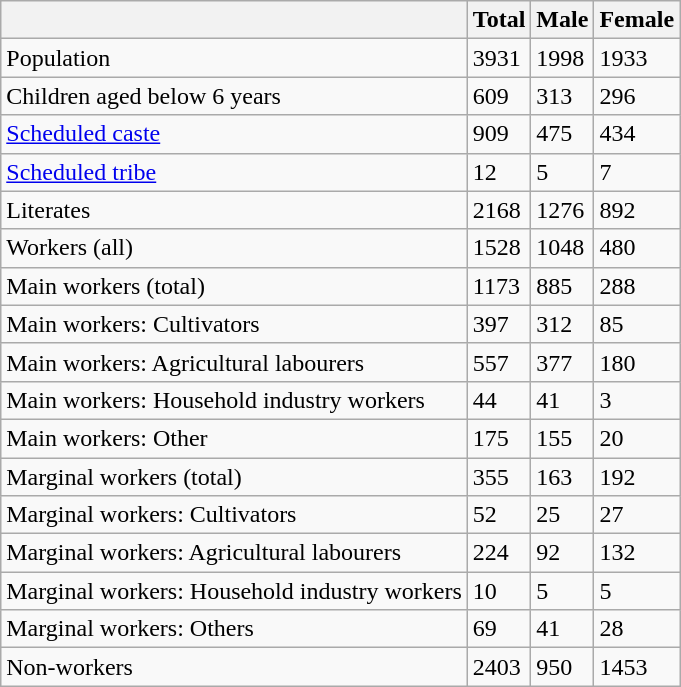<table class="wikitable sortable">
<tr>
<th></th>
<th>Total</th>
<th>Male</th>
<th>Female</th>
</tr>
<tr>
<td>Population</td>
<td>3931</td>
<td>1998</td>
<td>1933</td>
</tr>
<tr>
<td>Children aged below 6 years</td>
<td>609</td>
<td>313</td>
<td>296</td>
</tr>
<tr>
<td><a href='#'>Scheduled caste</a></td>
<td>909</td>
<td>475</td>
<td>434</td>
</tr>
<tr>
<td><a href='#'>Scheduled tribe</a></td>
<td>12</td>
<td>5</td>
<td>7</td>
</tr>
<tr>
<td>Literates</td>
<td>2168</td>
<td>1276</td>
<td>892</td>
</tr>
<tr>
<td>Workers (all)</td>
<td>1528</td>
<td>1048</td>
<td>480</td>
</tr>
<tr>
<td>Main workers (total)</td>
<td>1173</td>
<td>885</td>
<td>288</td>
</tr>
<tr>
<td>Main workers: Cultivators</td>
<td>397</td>
<td>312</td>
<td>85</td>
</tr>
<tr>
<td>Main workers: Agricultural labourers</td>
<td>557</td>
<td>377</td>
<td>180</td>
</tr>
<tr>
<td>Main workers: Household industry workers</td>
<td>44</td>
<td>41</td>
<td>3</td>
</tr>
<tr>
<td>Main workers: Other</td>
<td>175</td>
<td>155</td>
<td>20</td>
</tr>
<tr>
<td>Marginal workers (total)</td>
<td>355</td>
<td>163</td>
<td>192</td>
</tr>
<tr>
<td>Marginal workers: Cultivators</td>
<td>52</td>
<td>25</td>
<td>27</td>
</tr>
<tr>
<td>Marginal workers: Agricultural labourers</td>
<td>224</td>
<td>92</td>
<td>132</td>
</tr>
<tr>
<td>Marginal workers: Household industry workers</td>
<td>10</td>
<td>5</td>
<td>5</td>
</tr>
<tr>
<td>Marginal workers: Others</td>
<td>69</td>
<td>41</td>
<td>28</td>
</tr>
<tr>
<td>Non-workers</td>
<td>2403</td>
<td>950</td>
<td>1453</td>
</tr>
</table>
